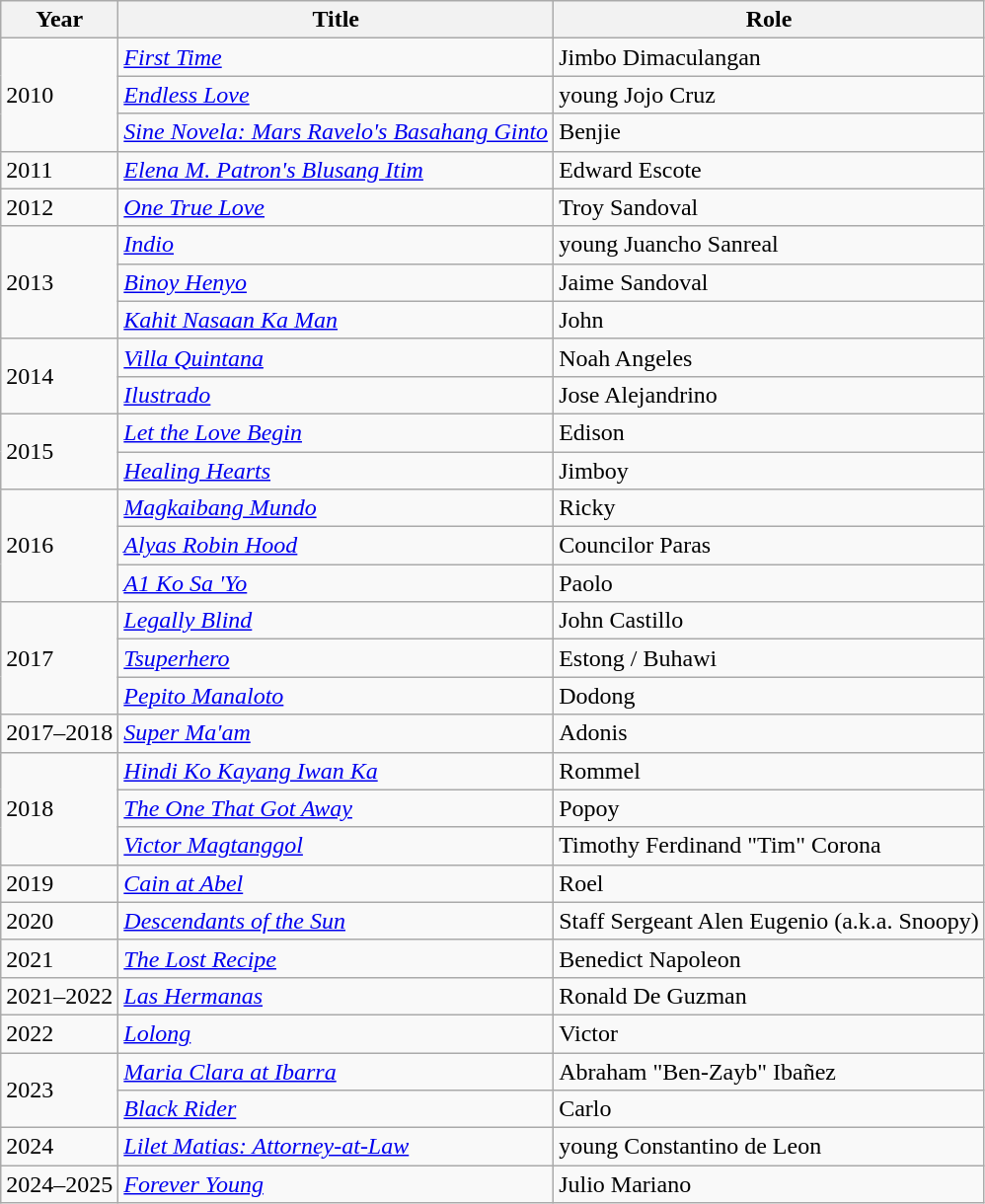<table class="wikitable sortable">
<tr>
<th>Year</th>
<th>Title</th>
<th>Role</th>
</tr>
<tr>
<td rowspan="3">2010</td>
<td><em><a href='#'>First Time</a></em></td>
<td>Jimbo Dimaculangan</td>
</tr>
<tr>
<td><em><a href='#'>Endless Love</a></em></td>
<td>young Jojo Cruz</td>
</tr>
<tr>
<td><em><a href='#'>Sine Novela: Mars Ravelo's Basahang Ginto</a></em></td>
<td>Benjie</td>
</tr>
<tr>
<td>2011</td>
<td><em><a href='#'>Elena M. Patron's Blusang Itim</a></em></td>
<td>Edward Escote</td>
</tr>
<tr>
<td>2012</td>
<td><em><a href='#'>One True Love</a></em></td>
<td>Troy Sandoval</td>
</tr>
<tr>
<td rowspan="3">2013</td>
<td><em><a href='#'>Indio</a></em></td>
<td>young Juancho Sanreal</td>
</tr>
<tr>
<td><em><a href='#'>Binoy Henyo</a></em></td>
<td>Jaime Sandoval</td>
</tr>
<tr>
<td><em><a href='#'>Kahit Nasaan Ka Man</a></em></td>
<td>John</td>
</tr>
<tr>
<td rowspan="2">2014</td>
<td><em><a href='#'>Villa Quintana</a></em></td>
<td>Noah Angeles</td>
</tr>
<tr>
<td><em><a href='#'>Ilustrado</a></em></td>
<td>Jose Alejandrino</td>
</tr>
<tr>
<td rowspan="2">2015</td>
<td><em><a href='#'>Let the Love Begin</a></em></td>
<td>Edison</td>
</tr>
<tr>
<td><em><a href='#'>Healing Hearts</a></em></td>
<td>Jimboy</td>
</tr>
<tr>
<td rowspan="3">2016</td>
<td><em><a href='#'>Magkaibang Mundo</a></em></td>
<td>Ricky</td>
</tr>
<tr>
<td><em><a href='#'>Alyas Robin Hood</a></em></td>
<td>Councilor Paras</td>
</tr>
<tr>
<td><em><a href='#'>A1 Ko Sa 'Yo</a></em></td>
<td>Paolo</td>
</tr>
<tr>
<td rowspan="3">2017</td>
<td><em><a href='#'>Legally Blind</a></em></td>
<td>John Castillo</td>
</tr>
<tr>
<td><em><a href='#'>Tsuperhero</a></em></td>
<td>Estong / Buhawi</td>
</tr>
<tr>
<td><em><a href='#'>Pepito Manaloto</a></em></td>
<td>Dodong</td>
</tr>
<tr>
<td>2017–2018</td>
<td><em><a href='#'>Super Ma'am</a></em></td>
<td>Adonis</td>
</tr>
<tr>
<td rowspan="3">2018</td>
<td><em><a href='#'>Hindi Ko Kayang Iwan Ka</a></em></td>
<td>Rommel</td>
</tr>
<tr>
<td><em><a href='#'>The One That Got Away</a></em></td>
<td>Popoy</td>
</tr>
<tr>
<td><em><a href='#'>Victor Magtanggol</a></em></td>
<td>Timothy Ferdinand "Tim" Corona</td>
</tr>
<tr>
<td>2019</td>
<td><em><a href='#'>Cain at Abel</a></em></td>
<td>Roel</td>
</tr>
<tr>
<td>2020</td>
<td><em><a href='#'>Descendants of the Sun</a></em></td>
<td>Staff Sergeant Alen Eugenio (a.k.a. Snoopy)</td>
</tr>
<tr>
<td>2021</td>
<td><em><a href='#'>The Lost Recipe</a></em></td>
<td>Benedict Napoleon</td>
</tr>
<tr>
<td>2021–2022</td>
<td><em><a href='#'>Las Hermanas</a></em></td>
<td>Ronald De Guzman</td>
</tr>
<tr>
<td>2022</td>
<td><em><a href='#'>Lolong</a></em></td>
<td>Victor</td>
</tr>
<tr>
<td rowspan="2">2023</td>
<td><em><a href='#'>Maria Clara at Ibarra</a></em></td>
<td>Abraham "Ben-Zayb" Ibañez</td>
</tr>
<tr>
<td><em><a href='#'>Black Rider</a></em></td>
<td>Carlo</td>
</tr>
<tr>
<td>2024</td>
<td><em><a href='#'>Lilet Matias: Attorney-at-Law</a></em></td>
<td>young Constantino de Leon</td>
</tr>
<tr>
<td>2024–2025</td>
<td><em><a href='#'>Forever Young</a></em></td>
<td>Julio Mariano</td>
</tr>
</table>
